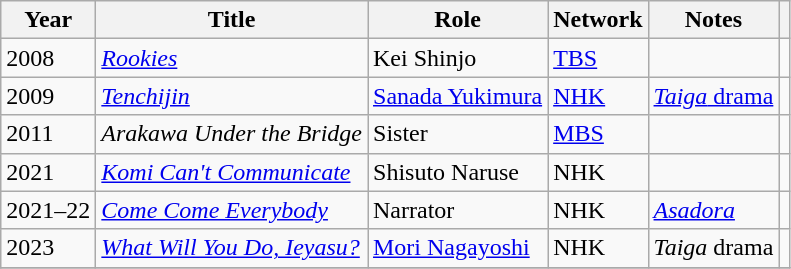<table class="wikitable sortable">
<tr>
<th>Year</th>
<th>Title</th>
<th>Role</th>
<th>Network</th>
<th class="unsortable">Notes</th>
<th class="unsortable"></th>
</tr>
<tr>
<td>2008</td>
<td><em><a href='#'>Rookies</a></em></td>
<td>Kei Shinjo</td>
<td><a href='#'>TBS</a></td>
<td></td>
<td></td>
</tr>
<tr>
<td>2009</td>
<td><em><a href='#'>Tenchijin</a></em></td>
<td><a href='#'>Sanada Yukimura</a></td>
<td><a href='#'>NHK</a></td>
<td><a href='#'><em>Taiga</em> drama</a></td>
<td></td>
</tr>
<tr>
<td>2011</td>
<td><em>Arakawa Under the Bridge</em></td>
<td>Sister</td>
<td><a href='#'>MBS</a></td>
<td></td>
<td></td>
</tr>
<tr>
<td>2021</td>
<td><em><a href='#'>Komi Can't Communicate</a></em></td>
<td>Shisuto Naruse</td>
<td>NHK</td>
<td></td>
<td></td>
</tr>
<tr>
<td>2021–22</td>
<td><em><a href='#'>Come Come Everybody</a></em></td>
<td>Narrator</td>
<td>NHK</td>
<td><em><a href='#'>Asadora</a></em></td>
<td></td>
</tr>
<tr>
<td>2023</td>
<td><em><a href='#'>What Will You Do, Ieyasu?</a></em></td>
<td><a href='#'>Mori Nagayoshi</a></td>
<td>NHK</td>
<td><em>Taiga</em> drama</td>
<td></td>
</tr>
<tr>
</tr>
</table>
